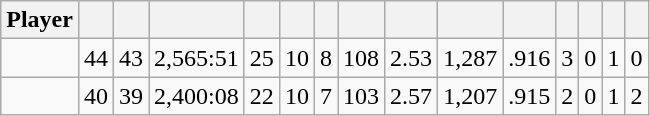<table class="wikitable sortable" style="text-align:center;">
<tr>
<th>Player</th>
<th></th>
<th></th>
<th></th>
<th></th>
<th></th>
<th></th>
<th></th>
<th></th>
<th></th>
<th></th>
<th></th>
<th></th>
<th></th>
<th></th>
</tr>
<tr>
<td></td>
<td>44</td>
<td>43</td>
<td>2,565:51</td>
<td>25</td>
<td>10</td>
<td>8</td>
<td>108</td>
<td>2.53</td>
<td>1,287</td>
<td>.916</td>
<td>3</td>
<td>0</td>
<td>1</td>
<td>0</td>
</tr>
<tr>
<td></td>
<td>40</td>
<td>39</td>
<td>2,400:08</td>
<td>22</td>
<td>10</td>
<td>7</td>
<td>103</td>
<td>2.57</td>
<td>1,207</td>
<td>.915</td>
<td>2</td>
<td>0</td>
<td>1</td>
<td>2</td>
</tr>
</table>
